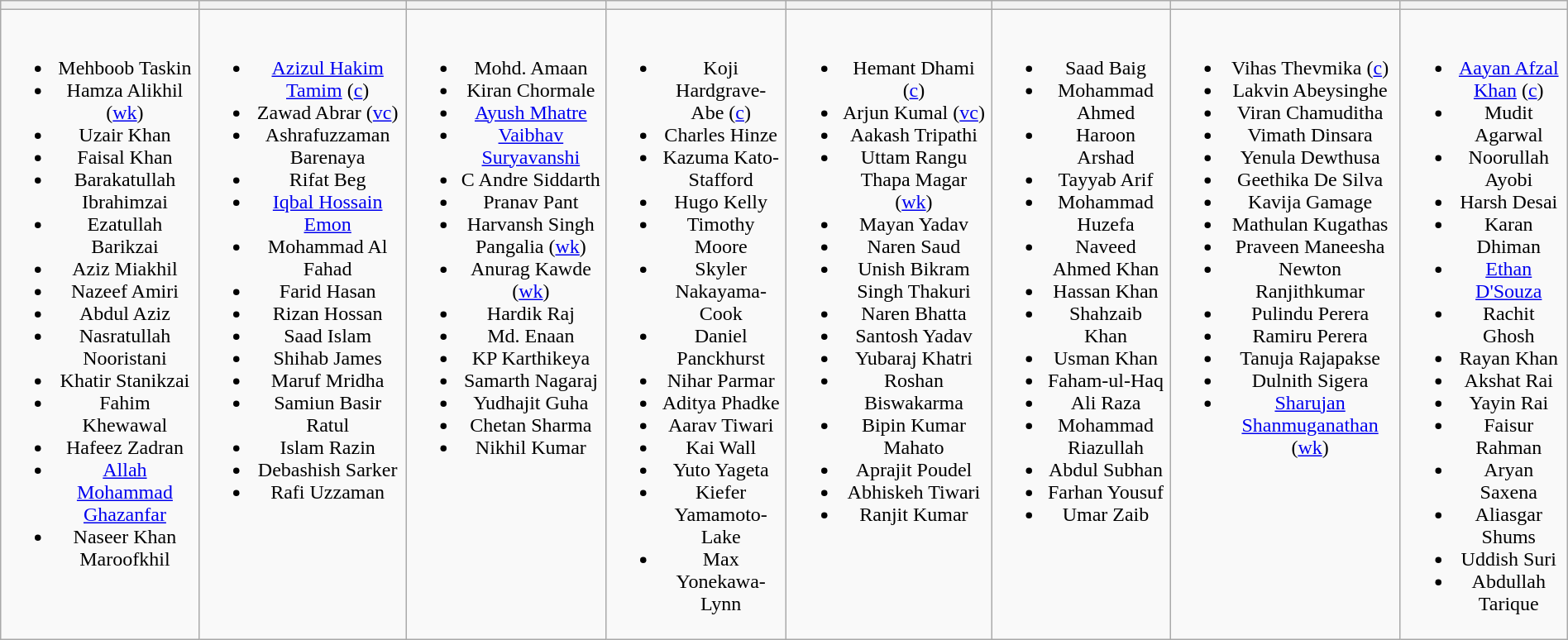<table class="wikitable" style="text-align:center; margin:auto">
<tr>
<th></th>
<th></th>
<th></th>
<th></th>
<th></th>
<th></th>
<th></th>
<th></th>
</tr>
<tr style="vertical-align:top">
<td><br><ul><li>Mehboob Taskin </li><li>Hamza Alikhil (<a href='#'>wk</a>)</li><li>Uzair Khan</li><li>Faisal Khan</li><li>Barakatullah Ibrahimzai</li><li>Ezatullah Barikzai</li><li>Aziz Miakhil</li><li>Nazeef Amiri</li><li>Abdul Aziz</li><li>Nasratullah Nooristani</li><li>Khatir Stanikzai</li><li>Fahim Khewawal</li><li>Hafeez Zadran</li><li><a href='#'>Allah Mohammad Ghazanfar</a></li><li>Naseer Khan Maroofkhil</li></ul></td>
<td><br><ul><li><a href='#'>Azizul Hakim Tamim</a> (<a href='#'>c</a>)</li><li>Zawad Abrar (<a href='#'>vc</a>)</li><li>Ashrafuzzaman Barenaya</li><li>Rifat Beg</li><li><a href='#'>Iqbal Hossain Emon</a></li><li>Mohammad Al Fahad</li><li>Farid Hasan</li><li>Rizan Hossan</li><li>Saad Islam</li><li>Shihab James</li><li>Maruf Mridha</li><li>Samiun Basir Ratul</li><li>Islam Razin</li><li>Debashish Sarker</li><li>Rafi Uzzaman</li></ul></td>
<td><br><ul><li>Mohd. Amaan </li><li>Kiran Chormale </li><li><a href='#'>Ayush Mhatre</a></li><li><a href='#'>Vaibhav Suryavanshi</a></li><li>C Andre Siddarth</li><li>Pranav Pant</li><li>Harvansh Singh Pangalia (<a href='#'>wk</a>)</li><li>Anurag Kawde (<a href='#'>wk</a>)</li><li>Hardik Raj</li><li>Md. Enaan</li><li>KP Karthikeya</li><li>Samarth Nagaraj</li><li>Yudhajit Guha</li><li>Chetan Sharma</li><li>Nikhil Kumar</li></ul></td>
<td><br><ul><li>Koji Hardgrave-Abe (<a href='#'>c</a>)</li><li>Charles Hinze</li><li>Kazuma Kato-Stafford</li><li>Hugo Kelly</li><li>Timothy Moore</li><li>Skyler Nakayama-Cook</li><li>Daniel Panckhurst</li><li>Nihar Parmar</li><li>Aditya Phadke</li><li>Aarav Tiwari</li><li>Kai Wall</li><li>Yuto Yageta</li><li>Kiefer Yamamoto-Lake</li><li>Max Yonekawa-Lynn</li></ul></td>
<td><br><ul><li>Hemant Dhami (<a href='#'>c</a>)</li><li>Arjun Kumal (<a href='#'>vc</a>)</li><li>Aakash Tripathi</li><li>Uttam Rangu Thapa Magar (<a href='#'>wk</a>)</li><li>Mayan Yadav</li><li>Naren Saud</li><li>Unish Bikram Singh Thakuri</li><li>Naren Bhatta</li><li>Santosh Yadav</li><li>Yubaraj Khatri</li><li>Roshan Biswakarma</li><li>Bipin Kumar Mahato</li><li>Aprajit Poudel</li><li>Abhiskeh Tiwari</li><li>Ranjit Kumar</li></ul></td>
<td><br><ul><li>Saad Baig </li><li>Mohammad Ahmed</li><li>Haroon Arshad</li><li>Tayyab Arif</li><li>Mohammad Huzefa</li><li>Naveed Ahmed Khan</li><li>Hassan Khan</li><li>Shahzaib Khan</li><li>Usman Khan</li><li>Faham-ul-Haq</li><li>Ali Raza</li><li>Mohammad Riazullah</li><li>Abdul Subhan</li><li>Farhan Yousuf</li><li>Umar Zaib</li></ul></td>
<td><br><ul><li>Vihas Thevmika (<a href='#'>c</a>)</li><li>Lakvin Abeysinghe</li><li>Viran Chamuditha</li><li>Vimath Dinsara</li><li>Yenula Dewthusa</li><li>Geethika De Silva</li><li>Kavija Gamage</li><li>Mathulan Kugathas</li><li>Praveen Maneesha</li><li>Newton Ranjithkumar</li><li>Pulindu Perera</li><li>Ramiru Perera</li><li>Tanuja Rajapakse</li><li>Dulnith Sigera</li><li><a href='#'>Sharujan Shanmuganathan</a> (<a href='#'>wk</a>)</li></ul></td>
<td><br><ul><li><a href='#'>Aayan Afzal Khan</a> (<a href='#'>c</a>)</li><li>Mudit Agarwal</li><li>Noorullah Ayobi</li><li>Harsh Desai</li><li>Karan Dhiman</li><li><a href='#'>Ethan D'Souza</a></li><li>Rachit Ghosh</li><li>Rayan Khan</li><li>Akshat Rai</li><li>Yayin Rai</li><li>Faisur Rahman</li><li>Aryan Saxena</li><li>Aliasgar Shums</li><li>Uddish Suri</li><li>Abdullah Tarique</li></ul></td>
</tr>
</table>
